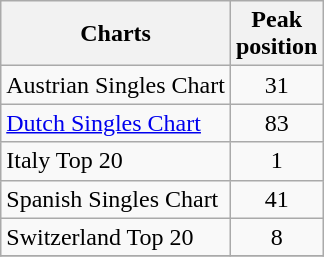<table class="wikitable sortable" border="1">
<tr>
<th>Charts</th>
<th>Peak<br>position</th>
</tr>
<tr>
<td align="left">Austrian Singles Chart</td>
<td align="center">31</td>
</tr>
<tr>
<td align="left"><a href='#'>Dutch Singles Chart</a></td>
<td align="center">83</td>
</tr>
<tr>
<td align="left">Italy Top 20</td>
<td align="center">1</td>
</tr>
<tr>
<td align="left">Spanish Singles Chart</td>
<td align="center">41</td>
</tr>
<tr>
<td align="left">Switzerland Top 20</td>
<td align="center">8</td>
</tr>
<tr>
</tr>
</table>
